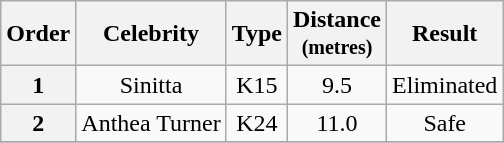<table class="wikitable plainrowheaders" style="text-align:center;">
<tr>
<th>Order</th>
<th>Celebrity</th>
<th>Type</th>
<th>Distance<br><small>(metres)</small></th>
<th>Result</th>
</tr>
<tr>
<th>1</th>
<td>Sinitta</td>
<td>K15</td>
<td>9.5</td>
<td>Eliminated</td>
</tr>
<tr>
<th>2</th>
<td>Anthea Turner</td>
<td>K24</td>
<td>11.0</td>
<td>Safe</td>
</tr>
<tr>
</tr>
</table>
